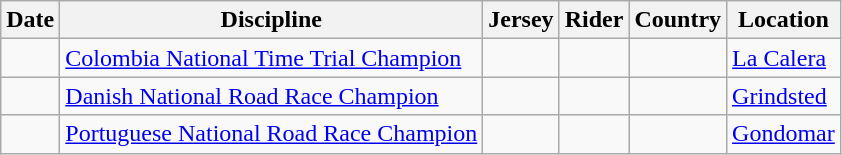<table class="wikitable">
<tr>
<th>Date</th>
<th>Discipline</th>
<th>Jersey</th>
<th>Rider</th>
<th>Country</th>
<th>Location</th>
</tr>
<tr>
<td></td>
<td><a href='#'>Colombia National Time Trial Champion</a></td>
<td></td>
<td></td>
<td></td>
<td><a href='#'>La Calera</a></td>
</tr>
<tr>
<td></td>
<td><a href='#'>Danish National Road Race Champion</a></td>
<td></td>
<td></td>
<td></td>
<td><a href='#'>Grindsted</a></td>
</tr>
<tr>
<td></td>
<td><a href='#'>Portuguese National Road Race Champion</a></td>
<td></td>
<td></td>
<td></td>
<td><a href='#'>Gondomar</a></td>
</tr>
</table>
